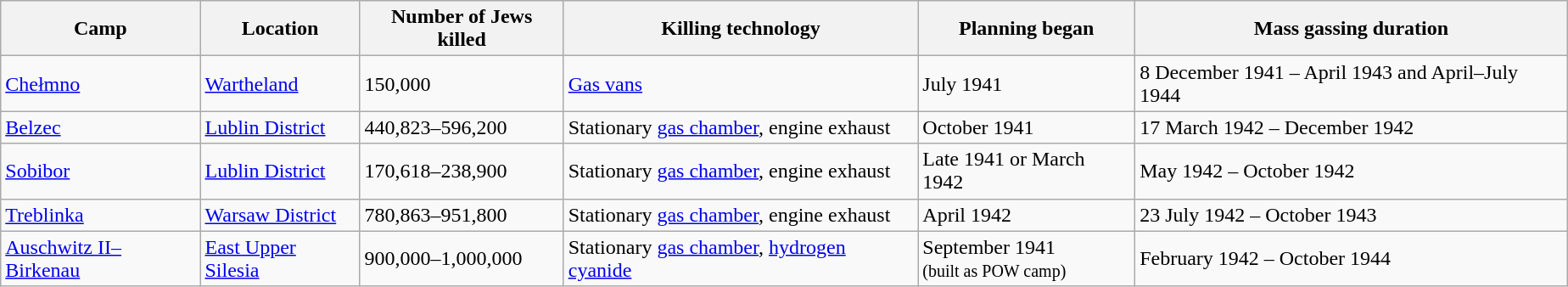<table class="wikitable" style="float:center; margin-left:1.0em">
<tr>
<th scope="col">Camp</th>
<th scope="col">Location</th>
<th scope="col">Number of Jews killed</th>
<th scope="col">Killing technology</th>
<th scope="col">Planning began</th>
<th scope="col">Mass gassing duration</th>
</tr>
<tr>
<td scope="row"><a href='#'>Chełmno</a></td>
<td><a href='#'>Wartheland</a></td>
<td>150,000</td>
<td><a href='#'>Gas vans</a></td>
<td>July 1941 </td>
<td>8 December 1941 – April 1943 and April–July 1944</td>
</tr>
<tr>
<td scope="row"><a href='#'>Belzec</a></td>
<td><a href='#'>Lublin District</a></td>
<td>440,823–596,200</td>
<td>Stationary <a href='#'>gas chamber</a>, engine exhaust</td>
<td>October 1941</td>
<td>17 March 1942 – December 1942</td>
</tr>
<tr>
<td scope="row"><a href='#'>Sobibor</a></td>
<td><a href='#'>Lublin District</a></td>
<td>170,618–238,900</td>
<td>Stationary <a href='#'>gas chamber</a>, engine exhaust</td>
<td>Late 1941 or March 1942</td>
<td>May 1942 – October 1942</td>
</tr>
<tr>
<td scope="row"><a href='#'>Treblinka</a></td>
<td><a href='#'>Warsaw District</a></td>
<td>780,863–951,800</td>
<td>Stationary <a href='#'>gas chamber</a>, engine exhaust</td>
<td>April 1942 </td>
<td>23 July 1942 – October 1943</td>
</tr>
<tr>
<td scope="row"><a href='#'>Auschwitz II–Birkenau</a></td>
<td><a href='#'>East Upper Silesia</a></td>
<td>900,000–1,000,000</td>
<td>Stationary <a href='#'>gas chamber</a>, <a href='#'>hydrogen cyanide</a></td>
<td>September 1941<br><small>(built as POW camp)</small></td>
<td>February 1942 – October 1944</td>
</tr>
</table>
